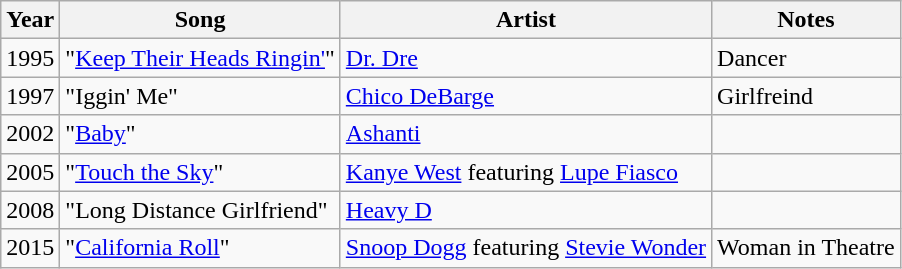<table class="wikitable sortable">
<tr>
<th>Year</th>
<th>Song</th>
<th>Artist</th>
<th>Notes</th>
</tr>
<tr>
<td>1995</td>
<td>"<a href='#'>Keep Their Heads Ringin'</a>"</td>
<td><a href='#'>Dr. Dre</a></td>
<td>Dancer</td>
</tr>
<tr>
<td>1997</td>
<td>"Iggin' Me"</td>
<td><a href='#'>Chico DeBarge</a></td>
<td>Girlfreind</td>
</tr>
<tr>
<td>2002</td>
<td>"<a href='#'>Baby</a>"</td>
<td><a href='#'>Ashanti</a></td>
<td></td>
</tr>
<tr>
<td>2005</td>
<td>"<a href='#'>Touch the Sky</a>"</td>
<td><a href='#'>Kanye West</a> featuring <a href='#'>Lupe Fiasco</a></td>
<td></td>
</tr>
<tr>
<td>2008</td>
<td>"Long Distance Girlfriend"</td>
<td><a href='#'>Heavy D</a></td>
<td></td>
</tr>
<tr>
<td>2015</td>
<td>"<a href='#'>California Roll</a>"</td>
<td><a href='#'>Snoop Dogg</a> featuring <a href='#'>Stevie Wonder</a></td>
<td>Woman in Theatre</td>
</tr>
</table>
